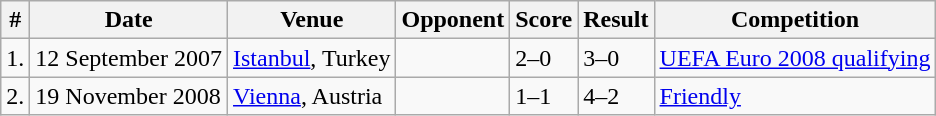<table class="wikitable">
<tr>
<th>#</th>
<th>Date</th>
<th>Venue</th>
<th>Opponent</th>
<th>Score</th>
<th>Result</th>
<th>Competition</th>
</tr>
<tr>
<td>1.</td>
<td>12 September 2007</td>
<td><a href='#'>Istanbul</a>, Turkey</td>
<td></td>
<td>2–0</td>
<td>3–0</td>
<td><a href='#'>UEFA Euro 2008 qualifying</a></td>
</tr>
<tr>
<td>2.</td>
<td>19 November 2008</td>
<td><a href='#'>Vienna</a>, Austria</td>
<td></td>
<td>1–1</td>
<td>4–2</td>
<td><a href='#'>Friendly</a></td>
</tr>
</table>
